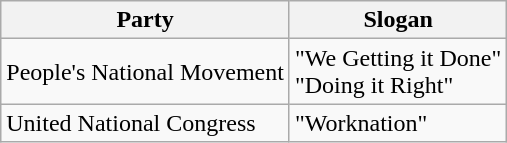<table class="wikitable">
<tr>
<th>Party</th>
<th>Slogan</th>
</tr>
<tr>
<td>People's National Movement</td>
<td>"We Getting it Done"<br>"Doing it Right"</td>
</tr>
<tr>
<td>United National Congress</td>
<td>"Worknation"</td>
</tr>
</table>
